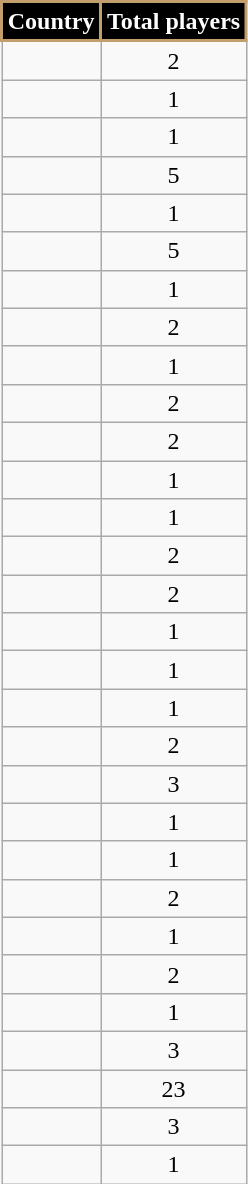<table class="wikitable sortable" style="text-align:center">
<tr>
<th style="background:#000000; color:#FFFFFF; border:2px solid #C39E6D;" scope="col">Country</th>
<th style="background:#000000; color:#FFFFFF; border:2px solid #C39E6D;" scope="col">Total players</th>
</tr>
<tr>
<td align="left"></td>
<td>2</td>
</tr>
<tr>
<td align="left"></td>
<td>1</td>
</tr>
<tr>
<td align="left"></td>
<td>1</td>
</tr>
<tr>
<td align="left"></td>
<td>5</td>
</tr>
<tr>
<td align="left"></td>
<td>1</td>
</tr>
<tr>
<td align="left"></td>
<td>5</td>
</tr>
<tr>
<td align="left"></td>
<td>1</td>
</tr>
<tr>
<td align="left"></td>
<td>2</td>
</tr>
<tr>
<td align="left"></td>
<td>1</td>
</tr>
<tr>
<td align="left"></td>
<td>2</td>
</tr>
<tr>
<td align="left"></td>
<td>2</td>
</tr>
<tr>
<td align="left"></td>
<td>1</td>
</tr>
<tr>
<td align="left"></td>
<td>1</td>
</tr>
<tr>
<td align="left"></td>
<td>2</td>
</tr>
<tr>
<td align="left"></td>
<td>2</td>
</tr>
<tr>
<td align="left"></td>
<td>1</td>
</tr>
<tr>
<td align="left"></td>
<td>1</td>
</tr>
<tr>
<td align="left"></td>
<td>1</td>
</tr>
<tr>
<td align="left"></td>
<td>2</td>
</tr>
<tr>
<td align="left"></td>
<td>3</td>
</tr>
<tr>
<td align="left"></td>
<td>1</td>
</tr>
<tr>
<td align="left"></td>
<td>1</td>
</tr>
<tr>
<td align="left"></td>
<td>2</td>
</tr>
<tr>
<td align="left"></td>
<td>1</td>
</tr>
<tr>
<td align="left"></td>
<td>2</td>
</tr>
<tr>
<td align="left"></td>
<td>1</td>
</tr>
<tr>
<td align="left"></td>
<td>3</td>
</tr>
<tr>
<td align="left"></td>
<td>23</td>
</tr>
<tr>
<td align="left"></td>
<td>3</td>
</tr>
<tr>
<td align="left"></td>
<td>1</td>
</tr>
</table>
